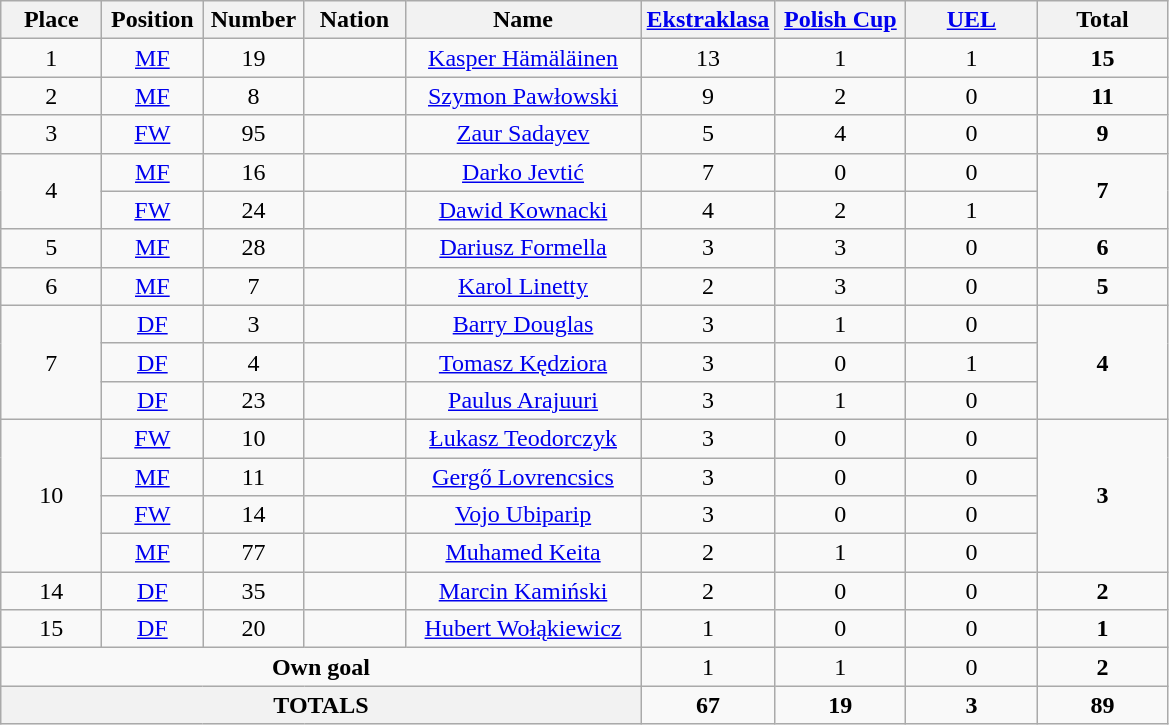<table class="wikitable" style="font-size: 100%; text-align: center;">
<tr>
<th width=60>Place</th>
<th width=60>Position</th>
<th width=60>Number</th>
<th width=60>Nation</th>
<th width=150>Name</th>
<th width=80><a href='#'>Ekstraklasa</a></th>
<th width=80><a href='#'>Polish Cup</a></th>
<th width=80><a href='#'>UEL</a></th>
<th width=80>Total</th>
</tr>
<tr>
<td rowspan="1">1</td>
<td><a href='#'>MF</a></td>
<td>19</td>
<td></td>
<td><a href='#'>Kasper Hämäläinen</a></td>
<td>13</td>
<td>1</td>
<td>1</td>
<td rowspan="1"><strong>15</strong></td>
</tr>
<tr>
<td rowspan="1">2</td>
<td><a href='#'>MF</a></td>
<td>8</td>
<td></td>
<td><a href='#'>Szymon Pawłowski</a></td>
<td>9</td>
<td>2</td>
<td>0</td>
<td rowspan="1"><strong>11</strong></td>
</tr>
<tr>
<td rowspan="1">3</td>
<td><a href='#'>FW</a></td>
<td>95</td>
<td></td>
<td><a href='#'>Zaur Sadayev</a></td>
<td>5</td>
<td>4</td>
<td>0</td>
<td rowspan="1"><strong>9</strong></td>
</tr>
<tr>
<td rowspan="2">4</td>
<td><a href='#'>MF</a></td>
<td>16</td>
<td></td>
<td><a href='#'>Darko Jevtić</a></td>
<td>7</td>
<td>0</td>
<td>0</td>
<td rowspan="2"><strong>7</strong></td>
</tr>
<tr>
<td><a href='#'>FW</a></td>
<td>24</td>
<td></td>
<td><a href='#'>Dawid Kownacki</a></td>
<td>4</td>
<td>2</td>
<td>1</td>
</tr>
<tr>
<td rowspan="1">5</td>
<td><a href='#'>MF</a></td>
<td>28</td>
<td></td>
<td><a href='#'>Dariusz Formella</a></td>
<td>3</td>
<td>3</td>
<td>0</td>
<td rowspan="1"><strong>6</strong></td>
</tr>
<tr>
<td rowspan="1">6</td>
<td><a href='#'>MF</a></td>
<td>7</td>
<td></td>
<td><a href='#'>Karol Linetty</a></td>
<td>2</td>
<td>3</td>
<td>0</td>
<td rowspan="1"><strong>5</strong></td>
</tr>
<tr>
<td rowspan="3">7</td>
<td><a href='#'>DF</a></td>
<td>3</td>
<td></td>
<td><a href='#'>Barry Douglas</a></td>
<td>3</td>
<td>1</td>
<td>0</td>
<td rowspan="3"><strong>4</strong></td>
</tr>
<tr>
<td><a href='#'>DF</a></td>
<td>4</td>
<td></td>
<td><a href='#'>Tomasz Kędziora</a></td>
<td>3</td>
<td>0</td>
<td>1</td>
</tr>
<tr>
<td><a href='#'>DF</a></td>
<td>23</td>
<td></td>
<td><a href='#'>Paulus Arajuuri</a></td>
<td>3</td>
<td>1</td>
<td>0</td>
</tr>
<tr>
<td rowspan="4">10</td>
<td><a href='#'>FW</a></td>
<td>10</td>
<td></td>
<td><a href='#'>Łukasz Teodorczyk</a></td>
<td>3</td>
<td>0</td>
<td>0</td>
<td rowspan="4"><strong>3</strong></td>
</tr>
<tr>
<td><a href='#'>MF</a></td>
<td>11</td>
<td></td>
<td><a href='#'>Gergő Lovrencsics</a></td>
<td>3</td>
<td>0</td>
<td>0</td>
</tr>
<tr>
<td><a href='#'>FW</a></td>
<td>14</td>
<td></td>
<td><a href='#'>Vojo Ubiparip</a></td>
<td>3</td>
<td>0</td>
<td>0</td>
</tr>
<tr>
<td><a href='#'>MF</a></td>
<td>77</td>
<td></td>
<td><a href='#'>Muhamed Keita</a></td>
<td>2</td>
<td>1</td>
<td>0</td>
</tr>
<tr>
<td rowspan="1">14</td>
<td><a href='#'>DF</a></td>
<td>35</td>
<td></td>
<td><a href='#'>Marcin Kamiński</a></td>
<td>2</td>
<td>0</td>
<td>0</td>
<td rowspan="1"><strong>2</strong></td>
</tr>
<tr>
<td rowspan="1">15</td>
<td><a href='#'>DF</a></td>
<td>20</td>
<td></td>
<td><a href='#'>Hubert Wołąkiewicz</a></td>
<td>1</td>
<td>0</td>
<td>0</td>
<td rowspan="1"><strong>1</strong></td>
</tr>
<tr>
<td colspan="5"><strong>Own goal</strong></td>
<td>1</td>
<td>1</td>
<td>0</td>
<td><strong>2</strong></td>
</tr>
<tr>
<th colspan="5">TOTALS</th>
<td><strong>67</strong></td>
<td><strong>19</strong></td>
<td><strong>3</strong></td>
<td><strong>89</strong></td>
</tr>
</table>
